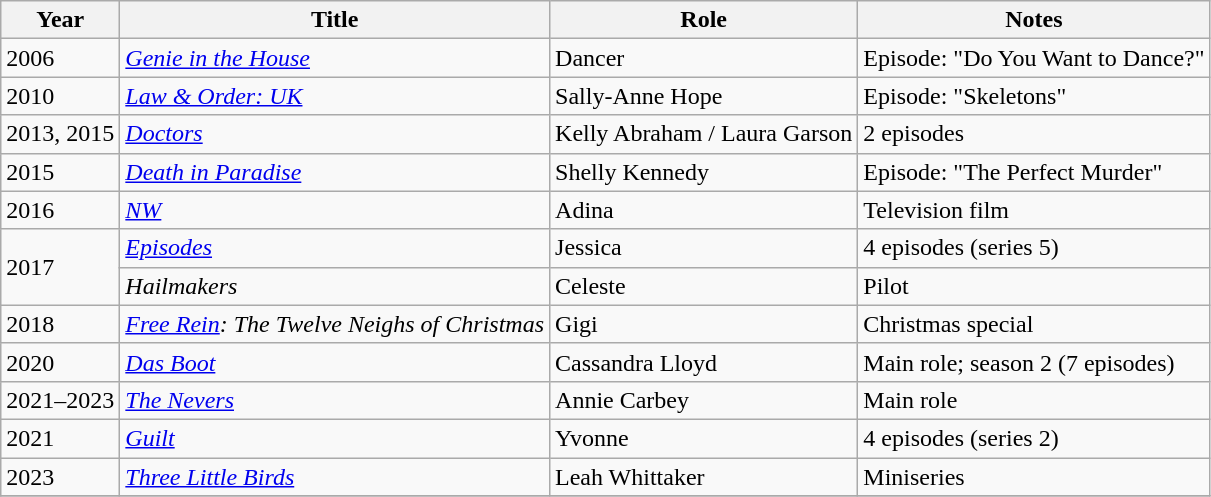<table class="wikitable sortable">
<tr>
<th>Year</th>
<th>Title</th>
<th>Role</th>
<th class="unsortable">Notes</th>
</tr>
<tr>
<td>2006</td>
<td><em><a href='#'>Genie in the House</a></em></td>
<td>Dancer</td>
<td>Episode: "Do You Want to Dance?"</td>
</tr>
<tr>
<td>2010</td>
<td><em><a href='#'>Law & Order: UK</a></em></td>
<td>Sally-Anne Hope</td>
<td>Episode: "Skeletons"</td>
</tr>
<tr>
<td>2013, 2015</td>
<td><em><a href='#'>Doctors</a></em></td>
<td>Kelly Abraham / Laura Garson</td>
<td>2 episodes</td>
</tr>
<tr>
<td>2015</td>
<td><em><a href='#'>Death in Paradise</a></em></td>
<td>Shelly Kennedy</td>
<td>Episode: "The Perfect Murder"</td>
</tr>
<tr>
<td>2016</td>
<td><em><a href='#'>NW</a></em></td>
<td>Adina</td>
<td>Television film</td>
</tr>
<tr>
<td rowspan="2">2017</td>
<td><em><a href='#'>Episodes</a></em></td>
<td>Jessica</td>
<td>4 episodes (series 5)</td>
</tr>
<tr>
<td><em>Hailmakers</em></td>
<td>Celeste</td>
<td>Pilot</td>
</tr>
<tr>
<td>2018</td>
<td><em><a href='#'>Free Rein</a>: The Twelve Neighs of Christmas</em></td>
<td>Gigi</td>
<td>Christmas special</td>
</tr>
<tr>
<td>2020</td>
<td><em><a href='#'>Das Boot</a></em></td>
<td>Cassandra Lloyd</td>
<td>Main role; season 2 (7 episodes)</td>
</tr>
<tr>
<td>2021–2023</td>
<td><em><a href='#'>The Nevers</a></em></td>
<td>Annie Carbey</td>
<td>Main role</td>
</tr>
<tr>
<td>2021</td>
<td><em><a href='#'>Guilt</a></em></td>
<td>Yvonne</td>
<td>4 episodes (series 2)</td>
</tr>
<tr>
<td>2023</td>
<td><em><a href='#'>Three Little Birds</a></em></td>
<td>Leah Whittaker</td>
<td>Miniseries</td>
</tr>
<tr>
</tr>
</table>
